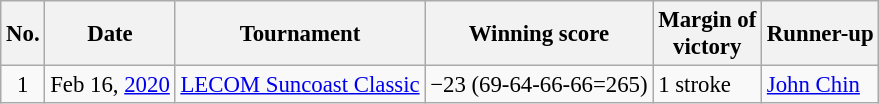<table class="wikitable" style="font-size:95%;">
<tr>
<th>No.</th>
<th>Date</th>
<th>Tournament</th>
<th>Winning score</th>
<th>Margin of<br>victory</th>
<th>Runner-up</th>
</tr>
<tr>
<td align=center>1</td>
<td align=right>Feb 16, <a href='#'>2020</a></td>
<td><a href='#'>LECOM Suncoast Classic</a></td>
<td>−23 (69-64-66-66=265)</td>
<td>1 stroke</td>
<td> <a href='#'>John Chin</a></td>
</tr>
</table>
